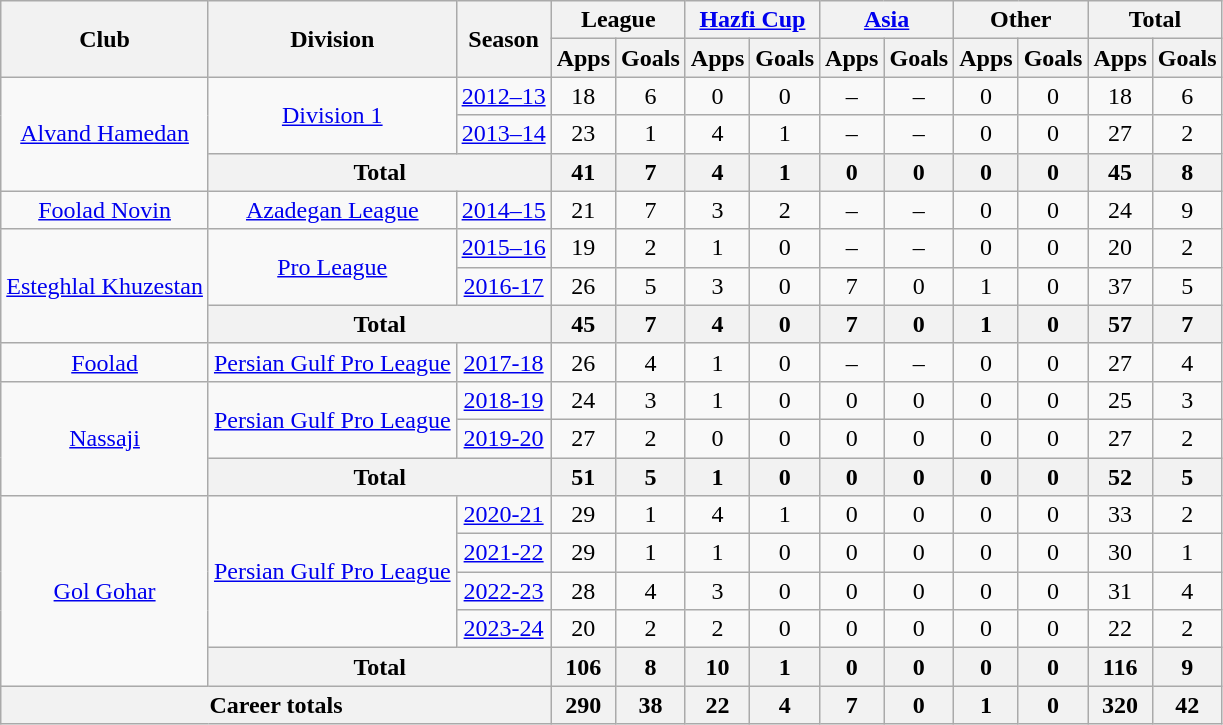<table class="wikitable" style="text-align: center;">
<tr>
<th rowspan="2">Club</th>
<th rowspan="2">Division</th>
<th rowspan="2">Season</th>
<th colspan="2">League</th>
<th colspan="2"><a href='#'>Hazfi Cup</a></th>
<th colspan="2"><a href='#'>Asia</a></th>
<th colspan=2>Other</th>
<th colspan="2">Total</th>
</tr>
<tr>
<th>Apps</th>
<th>Goals</th>
<th>Apps</th>
<th>Goals</th>
<th>Apps</th>
<th>Goals</th>
<th>Apps</th>
<th>Goals</th>
<th>Apps</th>
<th>Goals</th>
</tr>
<tr>
<td rowspan="3"><a href='#'>Alvand Hamedan</a></td>
<td rowspan="2"><a href='#'>Division 1</a></td>
<td><a href='#'>2012–13</a></td>
<td>18</td>
<td>6</td>
<td>0</td>
<td>0</td>
<td>–</td>
<td>–</td>
<td>0</td>
<td>0</td>
<td>18</td>
<td>6</td>
</tr>
<tr>
<td><a href='#'>2013–14</a></td>
<td>23</td>
<td>1</td>
<td>4</td>
<td>1</td>
<td>–</td>
<td>–</td>
<td>0</td>
<td>0</td>
<td>27</td>
<td>2</td>
</tr>
<tr>
<th colspan=2>Total</th>
<th>41</th>
<th>7</th>
<th>4</th>
<th>1</th>
<th>0</th>
<th>0</th>
<th>0</th>
<th>0</th>
<th>45</th>
<th>8</th>
</tr>
<tr>
<td><a href='#'>Foolad Novin</a></td>
<td><a href='#'>Azadegan League</a></td>
<td><a href='#'>2014–15</a></td>
<td>21</td>
<td>7</td>
<td>3</td>
<td>2</td>
<td>–</td>
<td>–</td>
<td>0</td>
<td>0</td>
<td>24</td>
<td>9</td>
</tr>
<tr>
<td rowspan="3"><a href='#'>Esteghlal Khuzestan</a></td>
<td rowspan="2"><a href='#'>Pro League</a></td>
<td><a href='#'>2015–16</a></td>
<td>19</td>
<td>2</td>
<td>1</td>
<td>0</td>
<td>–</td>
<td>–</td>
<td>0</td>
<td>0</td>
<td>20</td>
<td>2</td>
</tr>
<tr>
<td><a href='#'>2016-17</a></td>
<td>26</td>
<td>5</td>
<td>3</td>
<td>0</td>
<td>7</td>
<td>0</td>
<td>1</td>
<td>0</td>
<td>37</td>
<td>5</td>
</tr>
<tr>
<th colspan=2>Total</th>
<th>45</th>
<th>7</th>
<th>4</th>
<th>0</th>
<th>7</th>
<th>0</th>
<th>1</th>
<th>0</th>
<th>57</th>
<th>7</th>
</tr>
<tr>
<td><a href='#'>Foolad</a></td>
<td><a href='#'>Persian Gulf Pro League</a></td>
<td><a href='#'>2017-18</a></td>
<td>26</td>
<td>4</td>
<td>1</td>
<td>0</td>
<td>–</td>
<td>–</td>
<td>0</td>
<td>0</td>
<td>27</td>
<td>4</td>
</tr>
<tr>
<td rowspan="3"><a href='#'>Nassaji</a></td>
<td rowspan="2"><a href='#'>Persian Gulf Pro League</a></td>
<td><a href='#'>2018-19</a></td>
<td>24</td>
<td>3</td>
<td>1</td>
<td>0</td>
<td>0</td>
<td>0</td>
<td>0</td>
<td>0</td>
<td>25</td>
<td>3</td>
</tr>
<tr>
<td><a href='#'>2019-20</a></td>
<td>27</td>
<td>2</td>
<td>0</td>
<td>0</td>
<td>0</td>
<td>0</td>
<td>0</td>
<td>0</td>
<td>27</td>
<td>2</td>
</tr>
<tr>
<th colspan=2>Total</th>
<th>51</th>
<th>5</th>
<th>1</th>
<th>0</th>
<th>0</th>
<th>0</th>
<th>0</th>
<th>0</th>
<th>52</th>
<th>5</th>
</tr>
<tr>
<td rowspan="5"><a href='#'>Gol Gohar</a></td>
<td rowspan="4"><a href='#'>Persian Gulf Pro League</a></td>
<td><a href='#'>2020-21</a></td>
<td>29</td>
<td>1</td>
<td>4</td>
<td>1</td>
<td>0</td>
<td>0</td>
<td>0</td>
<td>0</td>
<td>33</td>
<td>2</td>
</tr>
<tr>
<td><a href='#'>2021-22</a></td>
<td>29</td>
<td>1</td>
<td>1</td>
<td>0</td>
<td>0</td>
<td>0</td>
<td>0</td>
<td>0</td>
<td>30</td>
<td>1</td>
</tr>
<tr>
<td><a href='#'>2022-23</a></td>
<td>28</td>
<td>4</td>
<td>3</td>
<td>0</td>
<td>0</td>
<td>0</td>
<td>0</td>
<td>0</td>
<td>31</td>
<td>4</td>
</tr>
<tr>
<td><a href='#'>2023-24</a></td>
<td>20</td>
<td>2</td>
<td>2</td>
<td>0</td>
<td>0</td>
<td>0</td>
<td>0</td>
<td>0</td>
<td>22</td>
<td>2</td>
</tr>
<tr>
<th colspan=2>Total</th>
<th>106</th>
<th>8</th>
<th>10</th>
<th>1</th>
<th>0</th>
<th>0</th>
<th>0</th>
<th>0</th>
<th>116</th>
<th>9</th>
</tr>
<tr>
<th colspan="3">Career totals</th>
<th>290</th>
<th>38</th>
<th>22</th>
<th>4</th>
<th>7</th>
<th>0</th>
<th>1</th>
<th>0</th>
<th>320</th>
<th>42</th>
</tr>
</table>
